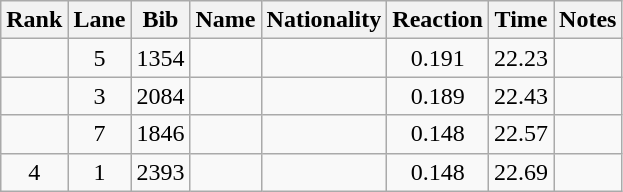<table class="wikitable sortable" style="text-align:center">
<tr>
<th>Rank</th>
<th>Lane</th>
<th>Bib</th>
<th>Name</th>
<th>Nationality</th>
<th>Reaction</th>
<th>Time</th>
<th>Notes</th>
</tr>
<tr>
<td></td>
<td>5</td>
<td>1354</td>
<td align=left></td>
<td align=left></td>
<td>0.191</td>
<td>22.23</td>
<td></td>
</tr>
<tr>
<td></td>
<td>3</td>
<td>2084</td>
<td align=left></td>
<td align=left></td>
<td>0.189</td>
<td>22.43</td>
<td></td>
</tr>
<tr>
<td></td>
<td>7</td>
<td>1846</td>
<td align=left></td>
<td align=left></td>
<td>0.148</td>
<td>22.57</td>
<td></td>
</tr>
<tr>
<td>4</td>
<td>1</td>
<td>2393</td>
<td align=left></td>
<td align=left></td>
<td>0.148</td>
<td>22.69</td>
<td></td>
</tr>
</table>
